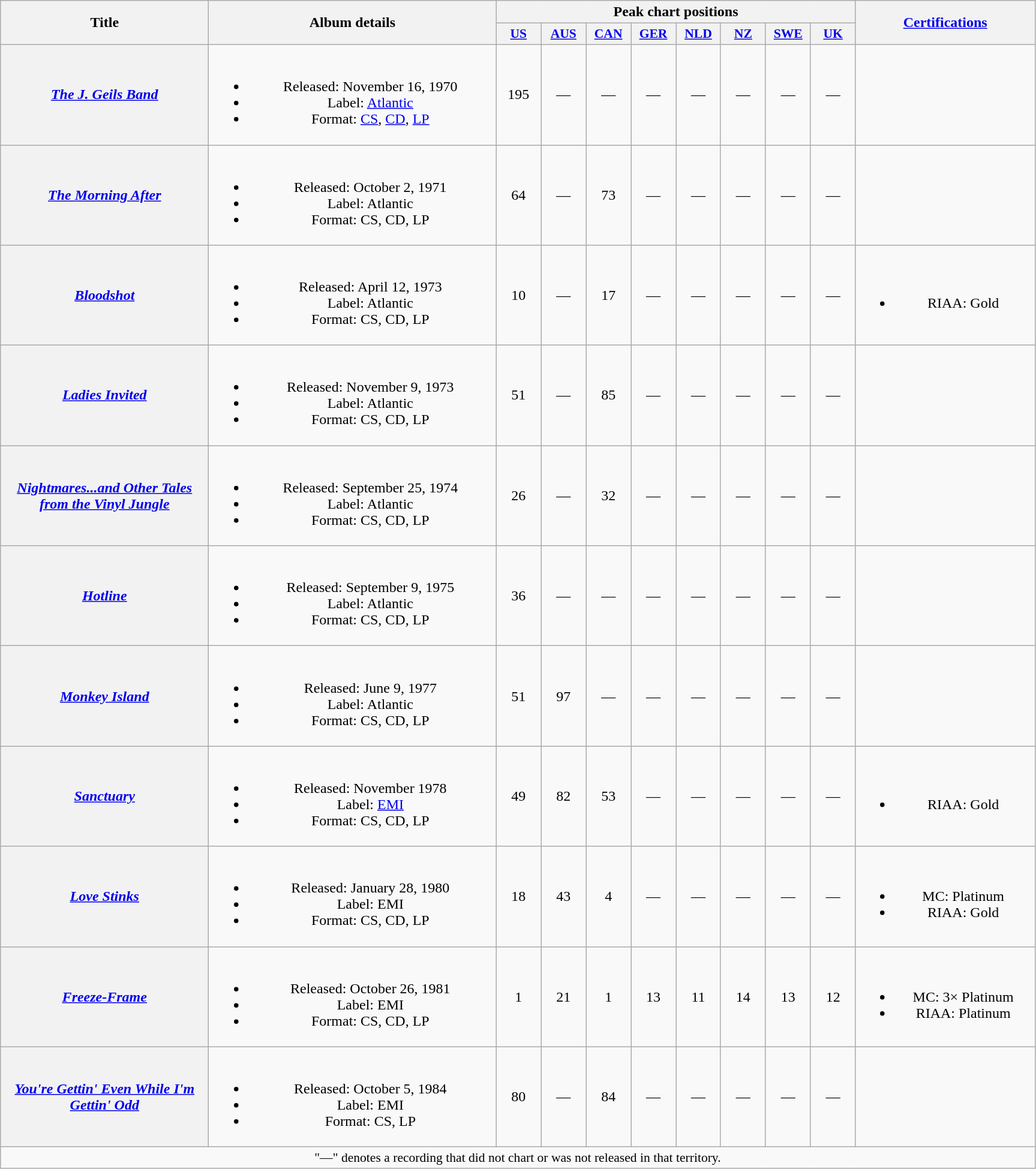<table class="wikitable plainrowheaders" style="text-align:center;">
<tr>
<th scope="col" rowspan="2" style="width:14em;">Title</th>
<th scope="col" rowspan="2" style="width:19.5em;">Album details</th>
<th scope="col" colspan="8">Peak chart positions</th>
<th scope="col" rowspan="2" style="width:12em;"><a href='#'>Certifications</a></th>
</tr>
<tr>
<th scope="col" style="width:3em;font-size:90%;"><a href='#'>US</a><br></th>
<th scope="col" style="width:3em;font-size:90%;"><a href='#'>AUS</a></th>
<th scope="col" style="width:3em;font-size:90%;"><a href='#'>CAN</a><br></th>
<th scope="col" style="width:3em;font-size:90%;"><a href='#'>GER</a><br></th>
<th scope="col" style="width:3em;font-size:90%;"><a href='#'>NLD</a><br></th>
<th scope="col" style="width:3em;font-size:90%;"><a href='#'>NZ</a><br></th>
<th scope="col" style="width:3em;font-size:90%;"><a href='#'>SWE</a><br></th>
<th scope="col" style="width:3em;font-size:90%;"><a href='#'>UK</a><br></th>
</tr>
<tr>
<th scope="row"><em><a href='#'>The J. Geils Band</a></em></th>
<td><br><ul><li>Released: November 16, 1970</li><li>Label: <a href='#'>Atlantic</a></li><li>Format: <a href='#'>CS</a>, <a href='#'>CD</a>, <a href='#'>LP</a></li></ul></td>
<td>195</td>
<td>—</td>
<td>—</td>
<td>—</td>
<td>—</td>
<td>—</td>
<td>—</td>
<td>—</td>
<td></td>
</tr>
<tr>
<th scope="row"><em><a href='#'>The Morning After</a></em></th>
<td><br><ul><li>Released: October 2, 1971</li><li>Label: Atlantic</li><li>Format: CS, CD, LP</li></ul></td>
<td>64</td>
<td>—</td>
<td>73</td>
<td>—</td>
<td>—</td>
<td>—</td>
<td>—</td>
<td>—</td>
<td></td>
</tr>
<tr>
<th scope="row"><em><a href='#'>Bloodshot</a></em></th>
<td><br><ul><li>Released: April 12, 1973</li><li>Label: Atlantic</li><li>Format: CS, CD, LP</li></ul></td>
<td>10</td>
<td>—</td>
<td>17</td>
<td>—</td>
<td>—</td>
<td>—</td>
<td>—</td>
<td>—</td>
<td><br><ul><li>RIAA: Gold</li></ul></td>
</tr>
<tr>
<th scope="row"><em><a href='#'>Ladies Invited</a></em></th>
<td><br><ul><li>Released: November 9, 1973</li><li>Label: Atlantic</li><li>Format: CS, CD, LP</li></ul></td>
<td>51</td>
<td>—</td>
<td>85</td>
<td>—</td>
<td>—</td>
<td>—</td>
<td>—</td>
<td>—</td>
<td></td>
</tr>
<tr>
<th scope="row"><em><a href='#'>Nightmares...and Other Tales from the Vinyl Jungle</a></em></th>
<td><br><ul><li>Released: September 25, 1974</li><li>Label: Atlantic</li><li>Format: CS, CD, LP</li></ul></td>
<td>26</td>
<td>—</td>
<td>32</td>
<td>—</td>
<td>—</td>
<td>—</td>
<td>—</td>
<td>—</td>
<td></td>
</tr>
<tr>
<th scope="row"><em><a href='#'>Hotline</a></em></th>
<td><br><ul><li>Released: September 9, 1975</li><li>Label: Atlantic</li><li>Format: CS, CD, LP</li></ul></td>
<td>36</td>
<td>—</td>
<td>—</td>
<td>—</td>
<td>—</td>
<td>—</td>
<td>—</td>
<td>—</td>
<td></td>
</tr>
<tr>
<th scope="row"><em><a href='#'>Monkey Island</a></em></th>
<td><br><ul><li>Released: June 9, 1977</li><li>Label: Atlantic</li><li>Format: CS, CD, LP</li></ul></td>
<td>51</td>
<td>97</td>
<td>—</td>
<td>—</td>
<td>—</td>
<td>—</td>
<td>—</td>
<td>—</td>
<td></td>
</tr>
<tr>
<th scope="row"><em><a href='#'>Sanctuary</a></em></th>
<td><br><ul><li>Released: November 1978</li><li>Label: <a href='#'>EMI</a></li><li>Format: CS, CD, LP</li></ul></td>
<td>49</td>
<td>82</td>
<td>53</td>
<td>—</td>
<td>—</td>
<td>—</td>
<td>—</td>
<td>—</td>
<td><br><ul><li>RIAA: Gold</li></ul></td>
</tr>
<tr>
<th scope="row"><em><a href='#'>Love Stinks</a></em></th>
<td><br><ul><li>Released: January 28, 1980</li><li>Label: EMI</li><li>Format: CS, CD, LP</li></ul></td>
<td>18</td>
<td>43</td>
<td>4</td>
<td>—</td>
<td>—</td>
<td>—</td>
<td>—</td>
<td>—</td>
<td><br><ul><li>MC: Platinum</li><li>RIAA: Gold</li></ul></td>
</tr>
<tr>
<th scope="row"><em><a href='#'>Freeze-Frame</a></em></th>
<td><br><ul><li>Released: October 26, 1981</li><li>Label: EMI</li><li>Format: CS, CD, LP</li></ul></td>
<td>1</td>
<td>21</td>
<td>1</td>
<td>13</td>
<td>11</td>
<td>14</td>
<td>13</td>
<td>12</td>
<td><br><ul><li>MC: 3× Platinum</li><li>RIAA: Platinum</li></ul></td>
</tr>
<tr>
<th scope="row"><em><a href='#'>You're Gettin' Even While I'm Gettin' Odd</a></em></th>
<td><br><ul><li>Released: October 5, 1984</li><li>Label: EMI</li><li>Format: CS, LP</li></ul></td>
<td>80</td>
<td>—</td>
<td>84</td>
<td>—</td>
<td>—</td>
<td>—</td>
<td>—</td>
<td>—</td>
<td></td>
</tr>
<tr>
<td colspan="13" style="font-size:90%">"—" denotes a recording that did not chart or was not released in that territory.</td>
</tr>
</table>
